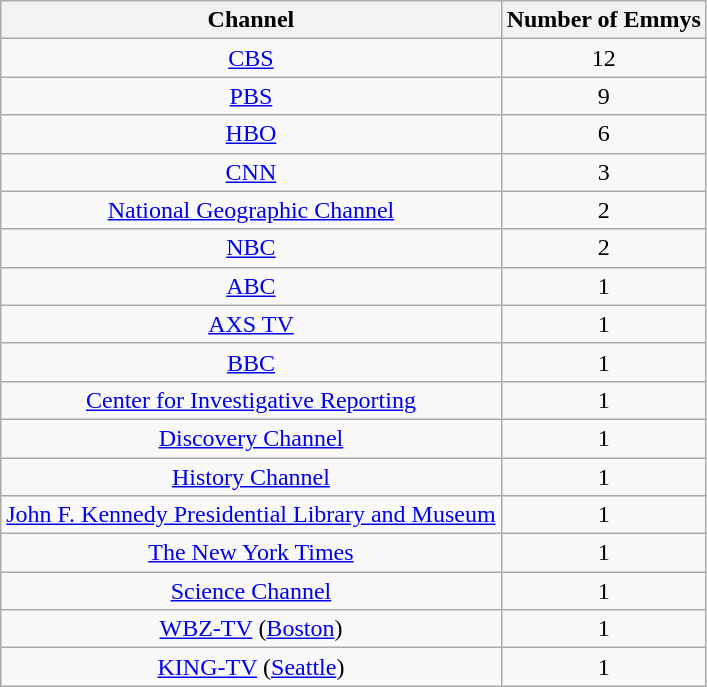<table class="sortable wikitable" style="text-align: center;">
<tr>
<th>Channel</th>
<th>Number of Emmys</th>
</tr>
<tr>
<td><a href='#'>CBS</a></td>
<td>12</td>
</tr>
<tr>
<td><a href='#'>PBS</a></td>
<td>9</td>
</tr>
<tr>
<td><a href='#'>HBO</a></td>
<td>6</td>
</tr>
<tr>
<td><a href='#'>CNN</a></td>
<td>3</td>
</tr>
<tr>
<td><a href='#'>National Geographic Channel</a></td>
<td>2</td>
</tr>
<tr>
<td><a href='#'>NBC</a></td>
<td>2</td>
</tr>
<tr>
<td><a href='#'>ABC</a></td>
<td>1</td>
</tr>
<tr>
<td><a href='#'>AXS TV</a></td>
<td>1</td>
</tr>
<tr>
<td><a href='#'>BBC</a></td>
<td>1</td>
</tr>
<tr>
<td><a href='#'>Center for Investigative Reporting</a></td>
<td>1</td>
</tr>
<tr>
<td><a href='#'>Discovery Channel</a></td>
<td>1</td>
</tr>
<tr>
<td><a href='#'>History Channel</a></td>
<td>1</td>
</tr>
<tr>
<td><a href='#'>John F. Kennedy Presidential Library and Museum</a></td>
<td>1</td>
</tr>
<tr>
<td><a href='#'>The New York Times</a></td>
<td>1</td>
</tr>
<tr>
<td><a href='#'>Science Channel</a></td>
<td>1</td>
</tr>
<tr>
<td><a href='#'>WBZ-TV</a> (<a href='#'>Boston</a>)</td>
<td>1</td>
</tr>
<tr>
<td><a href='#'>KING-TV</a> (<a href='#'>Seattle</a>)</td>
<td>1</td>
</tr>
</table>
